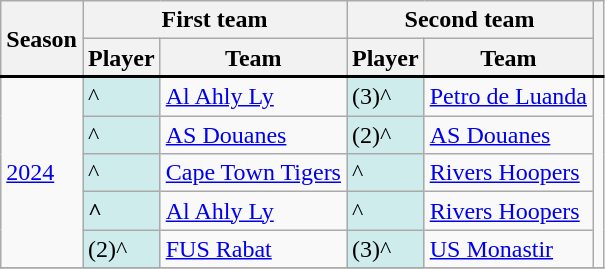<table class="wikitable">
<tr>
<th rowspan=2>Season</th>
<th colspan="2">First team</th>
<th colspan="2">Second team</th>
<th rowspan=2></th>
</tr>
<tr>
<th>Player</th>
<th>Team</th>
<th>Player</th>
<th>Team</th>
</tr>
<tr>
</tr>
<tr style="border-top:2px solid black">
<td rowspan="5"><a href='#'>2024</a></td>
<td style="background-color:#CFECEC;">^</td>
<td><a href='#'>Al Ahly Ly</a></td>
<td style="background-color:#CFECEC;"> (3)^</td>
<td><a href='#'>Petro de Luanda</a></td>
<td align="center" rowspan="5"></td>
</tr>
<tr>
<td style="background-color:#CFECEC;">^</td>
<td><a href='#'>AS Douanes</a></td>
<td style="background-color:#CFECEC;"> (2)^</td>
<td><a href='#'>AS Douanes</a></td>
</tr>
<tr>
<td style="background-color:#CFECEC;">^</td>
<td><a href='#'>Cape Town Tigers</a></td>
<td style="background-color:#CFECEC;">^</td>
<td><a href='#'>Rivers Hoopers</a></td>
</tr>
<tr>
<td style="background-color:#CFECEC;"><strong>^</strong></td>
<td><a href='#'>Al Ahly Ly</a></td>
<td style="background-color:#CFECEC;">^</td>
<td><a href='#'>Rivers Hoopers</a></td>
</tr>
<tr>
<td style="background-color:#CFECEC;"> (2)^</td>
<td><a href='#'>FUS Rabat</a></td>
<td style="background-color:#CFECEC;"> (3)^</td>
<td><a href='#'>US Monastir</a></td>
</tr>
<tr>
</tr>
</table>
